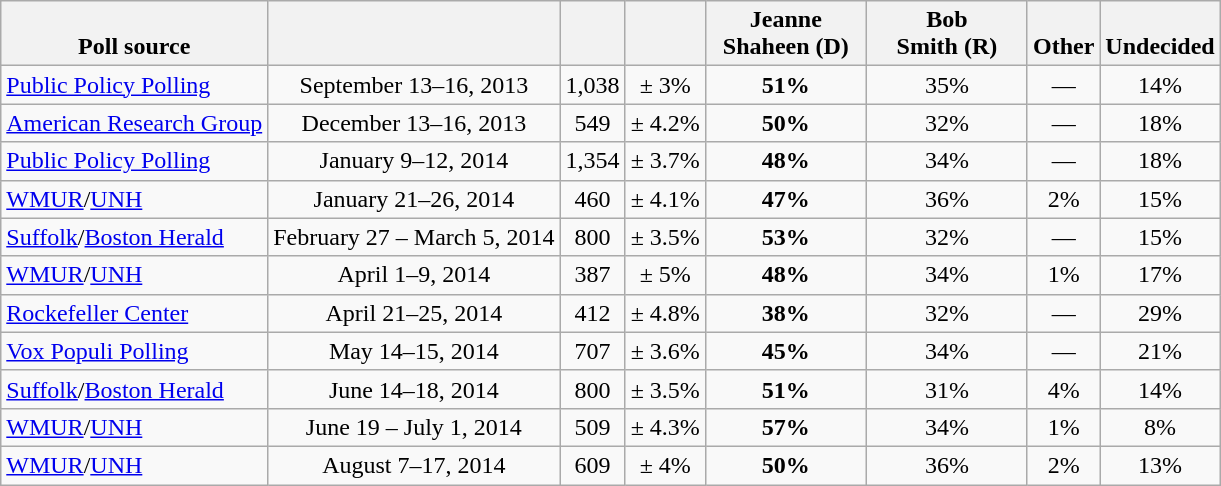<table class="wikitable" style="text-align:center">
<tr valign= bottom>
<th>Poll source</th>
<th></th>
<th></th>
<th></th>
<th style="width:100px;">Jeanne<br>Shaheen (D)</th>
<th style="width:100px;">Bob<br>Smith (R)</th>
<th>Other</th>
<th>Undecided</th>
</tr>
<tr>
<td align=left><a href='#'>Public Policy Polling</a></td>
<td>September 13–16, 2013</td>
<td>1,038</td>
<td>± 3%</td>
<td><strong>51%</strong></td>
<td>35%</td>
<td>—</td>
<td>14%</td>
</tr>
<tr>
<td align=left><a href='#'>American Research Group</a></td>
<td>December 13–16, 2013</td>
<td>549</td>
<td>± 4.2%</td>
<td><strong>50%</strong></td>
<td>32%</td>
<td>—</td>
<td>18%</td>
</tr>
<tr>
<td align=left><a href='#'>Public Policy Polling</a></td>
<td>January 9–12, 2014</td>
<td>1,354</td>
<td>± 3.7%</td>
<td><strong>48%</strong></td>
<td>34%</td>
<td>—</td>
<td>18%</td>
</tr>
<tr>
<td align=left><a href='#'>WMUR</a>/<a href='#'>UNH</a></td>
<td>January 21–26, 2014</td>
<td>460</td>
<td>± 4.1%</td>
<td><strong>47%</strong></td>
<td>36%</td>
<td>2%</td>
<td>15%</td>
</tr>
<tr>
<td align=left><a href='#'>Suffolk</a>/<a href='#'>Boston Herald</a></td>
<td>February 27 – March 5, 2014</td>
<td>800</td>
<td>± 3.5%</td>
<td><strong>53%</strong></td>
<td>32%</td>
<td>—</td>
<td>15%</td>
</tr>
<tr>
<td align=left><a href='#'>WMUR</a>/<a href='#'>UNH</a></td>
<td>April 1–9, 2014</td>
<td>387</td>
<td>± 5%</td>
<td><strong>48%</strong></td>
<td>34%</td>
<td>1%</td>
<td>17%</td>
</tr>
<tr>
<td align=left><a href='#'>Rockefeller Center</a></td>
<td>April 21–25, 2014</td>
<td>412</td>
<td>± 4.8%</td>
<td><strong>38%</strong></td>
<td>32%</td>
<td>—</td>
<td>29%</td>
</tr>
<tr>
<td align=left><a href='#'>Vox Populi Polling</a></td>
<td>May 14–15, 2014</td>
<td>707</td>
<td>± 3.6%</td>
<td><strong>45%</strong></td>
<td>34%</td>
<td>—</td>
<td>21%</td>
</tr>
<tr>
<td align=left><a href='#'>Suffolk</a>/<a href='#'>Boston Herald</a></td>
<td>June 14–18, 2014</td>
<td>800</td>
<td>± 3.5%</td>
<td><strong>51%</strong></td>
<td>31%</td>
<td>4%</td>
<td>14%</td>
</tr>
<tr>
<td align=left><a href='#'>WMUR</a>/<a href='#'>UNH</a></td>
<td>June 19 – July 1, 2014</td>
<td>509</td>
<td>± 4.3%</td>
<td><strong>57%</strong></td>
<td>34%</td>
<td>1%</td>
<td>8%</td>
</tr>
<tr>
<td align=left><a href='#'>WMUR</a>/<a href='#'>UNH</a></td>
<td>August 7–17, 2014</td>
<td>609</td>
<td>± 4%</td>
<td><strong>50%</strong></td>
<td>36%</td>
<td>2%</td>
<td>13%</td>
</tr>
</table>
